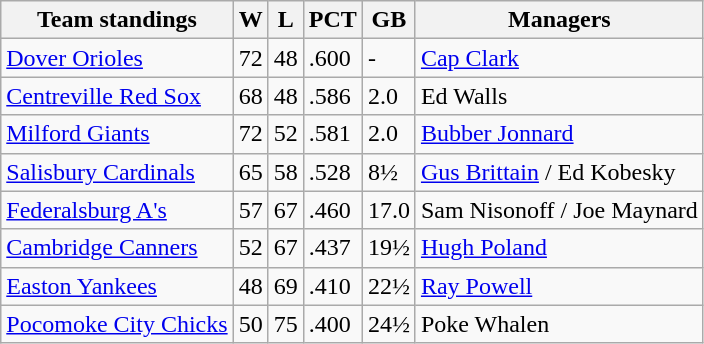<table class="wikitable">
<tr>
<th>Team standings</th>
<th>W</th>
<th>L</th>
<th>PCT</th>
<th>GB</th>
<th>Managers</th>
</tr>
<tr>
<td><a href='#'>Dover Orioles</a></td>
<td>72</td>
<td>48</td>
<td>.600</td>
<td>-</td>
<td><a href='#'>Cap Clark</a></td>
</tr>
<tr>
<td><a href='#'>Centreville Red Sox</a></td>
<td>68</td>
<td>48</td>
<td>.586</td>
<td>2.0</td>
<td>Ed Walls</td>
</tr>
<tr>
<td><a href='#'>Milford Giants</a></td>
<td>72</td>
<td>52</td>
<td>.581</td>
<td>2.0</td>
<td><a href='#'>Bubber Jonnard</a></td>
</tr>
<tr>
<td><a href='#'>Salisbury Cardinals</a></td>
<td>65</td>
<td>58</td>
<td>.528</td>
<td>8½</td>
<td><a href='#'>Gus Brittain</a> / Ed Kobesky</td>
</tr>
<tr>
<td><a href='#'>Federalsburg A's</a></td>
<td>57</td>
<td>67</td>
<td>.460</td>
<td>17.0</td>
<td>Sam Nisonoff / Joe Maynard</td>
</tr>
<tr>
<td><a href='#'>Cambridge Canners</a></td>
<td>52</td>
<td>67</td>
<td>.437</td>
<td>19½</td>
<td><a href='#'>Hugh Poland</a></td>
</tr>
<tr>
<td><a href='#'>Easton Yankees</a></td>
<td>48</td>
<td>69</td>
<td>.410</td>
<td>22½</td>
<td><a href='#'>Ray Powell</a></td>
</tr>
<tr>
<td><a href='#'>Pocomoke City Chicks</a></td>
<td>50</td>
<td>75</td>
<td>.400</td>
<td>24½</td>
<td>Poke Whalen</td>
</tr>
</table>
